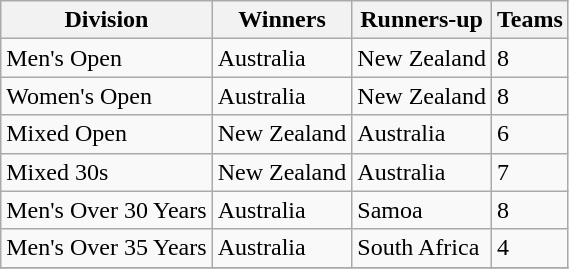<table class="wikitable">
<tr>
<th>Division</th>
<th>Winners</th>
<th>Runners-up</th>
<th>Teams</th>
</tr>
<tr>
<td>Men's Open</td>
<td>Australia</td>
<td>New Zealand</td>
<td>8</td>
</tr>
<tr>
<td>Women's Open</td>
<td>Australia</td>
<td>New Zealand</td>
<td>8</td>
</tr>
<tr>
<td>Mixed Open</td>
<td>New Zealand</td>
<td>Australia</td>
<td>6</td>
</tr>
<tr>
<td>Mixed 30s</td>
<td>New Zealand</td>
<td>Australia</td>
<td>7</td>
</tr>
<tr>
<td>Men's Over 30 Years</td>
<td>Australia</td>
<td>Samoa</td>
<td>8</td>
</tr>
<tr>
<td>Men's Over 35 Years</td>
<td>Australia</td>
<td>South Africa</td>
<td>4</td>
</tr>
<tr>
</tr>
</table>
